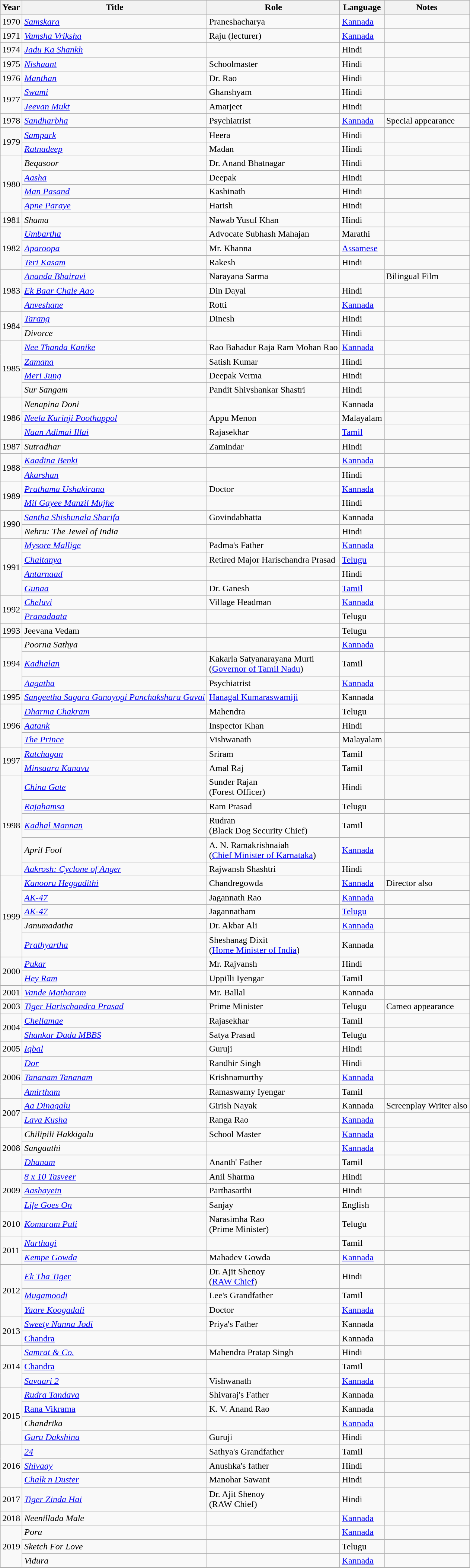<table class="wikitable sortable">
<tr>
<th>Year</th>
<th>Title</th>
<th>Role</th>
<th>Language</th>
<th>Notes</th>
</tr>
<tr>
<td>1970</td>
<td><a href='#'><em>Samskara</em></a></td>
<td>Praneshacharya</td>
<td><a href='#'>Kannada</a></td>
<td></td>
</tr>
<tr>
<td>1971</td>
<td><em><a href='#'>Vamsha Vriksha</a></em></td>
<td>Raju (lecturer)</td>
<td><a href='#'>Kannada</a></td>
<td></td>
</tr>
<tr>
<td>1974</td>
<td><em><a href='#'>Jadu Ka Shankh</a></em></td>
<td></td>
<td>Hindi</td>
<td></td>
</tr>
<tr>
<td>1975</td>
<td><em><a href='#'>Nishaant</a></em></td>
<td>Schoolmaster</td>
<td>Hindi</td>
<td></td>
</tr>
<tr>
<td>1976</td>
<td><em><a href='#'>Manthan</a></em></td>
<td>Dr. Rao</td>
<td>Hindi</td>
<td></td>
</tr>
<tr>
<td rowspan="2">1977</td>
<td><a href='#'><em>Swami</em></a></td>
<td>Ghanshyam</td>
<td>Hindi</td>
<td></td>
</tr>
<tr>
<td><em><a href='#'>Jeevan Mukt</a></em></td>
<td>Amarjeet</td>
<td>Hindi</td>
<td></td>
</tr>
<tr>
<td>1978</td>
<td><em><a href='#'>Sandharbha</a></em></td>
<td>Psychiatrist</td>
<td><a href='#'>Kannada</a></td>
<td>Special appearance</td>
</tr>
<tr>
<td rowspan="2">1979</td>
<td><em><a href='#'>Sampark</a></em></td>
<td>Heera</td>
<td>Hindi</td>
<td></td>
</tr>
<tr>
<td><em><a href='#'>Ratnadeep</a></em></td>
<td>Madan</td>
<td>Hindi</td>
<td></td>
</tr>
<tr>
<td rowspan="4">1980</td>
<td><em>Beqasoor</em></td>
<td>Dr. Anand Bhatnagar</td>
<td>Hindi</td>
<td></td>
</tr>
<tr>
<td><a href='#'><em>Aasha</em></a></td>
<td>Deepak</td>
<td>Hindi</td>
<td></td>
</tr>
<tr>
<td><em><a href='#'>Man Pasand</a></em></td>
<td>Kashinath</td>
<td>Hindi</td>
<td></td>
</tr>
<tr>
<td><em><a href='#'>Apne Paraye</a></em></td>
<td>Harish</td>
<td>Hindi</td>
<td></td>
</tr>
<tr>
<td>1981</td>
<td><em>Shama</em></td>
<td>Nawab Yusuf Khan</td>
<td>Hindi</td>
<td></td>
</tr>
<tr>
<td rowspan="3">1982</td>
<td><em><a href='#'>Umbartha</a></em></td>
<td>Advocate Subhash Mahajan</td>
<td>Marathi</td>
<td></td>
</tr>
<tr>
<td><em><a href='#'>Aparoopa</a></em></td>
<td>Mr. Khanna</td>
<td><a href='#'>Assamese</a></td>
<td></td>
</tr>
<tr>
<td><em><a href='#'>Teri Kasam</a></em></td>
<td>Rakesh</td>
<td>Hindi</td>
<td></td>
</tr>
<tr>
<td rowspan="3">1983</td>
<td><a href='#'><em>Ananda Bhairavi</em></a></td>
<td>Narayana Sarma</td>
<td></td>
<td>Bilingual Film</td>
</tr>
<tr>
<td><em><a href='#'>Ek Baar Chale Aao</a></em></td>
<td>Din Dayal</td>
<td>Hindi</td>
<td></td>
</tr>
<tr>
<td><em><a href='#'>Anveshane</a></em></td>
<td>Rotti</td>
<td><a href='#'>Kannada</a></td>
<td></td>
</tr>
<tr>
<td rowspan="2">1984</td>
<td><a href='#'><em>Tarang</em></a></td>
<td>Dinesh</td>
<td>Hindi</td>
<td></td>
</tr>
<tr>
<td><em>Divorce</em></td>
<td></td>
<td>Hindi</td>
<td></td>
</tr>
<tr>
<td rowspan="4">1985</td>
<td><em><a href='#'>Nee Thanda Kanike</a></em></td>
<td>Rao Bahadur Raja Ram Mohan Rao</td>
<td><a href='#'>Kannada</a></td>
<td></td>
</tr>
<tr>
<td><a href='#'><em>Zamana</em></a></td>
<td>Satish Kumar</td>
<td>Hindi</td>
<td></td>
</tr>
<tr>
<td><em><a href='#'>Meri Jung</a></em></td>
<td>Deepak Verma</td>
<td>Hindi</td>
<td></td>
</tr>
<tr>
<td><em>Sur Sangam</em></td>
<td>Pandit Shivshankar Shastri</td>
<td>Hindi</td>
<td></td>
</tr>
<tr>
<td rowspan="3">1986</td>
<td><em>Nenapina Doni</em></td>
<td></td>
<td>Kannada</td>
<td></td>
</tr>
<tr>
<td><em><a href='#'>Neela Kurinji Poothappol</a></em></td>
<td>Appu Menon</td>
<td>Malayalam</td>
<td></td>
</tr>
<tr>
<td><em><a href='#'>Naan Adimai Illai</a></em></td>
<td>Rajasekhar</td>
<td><a href='#'>Tamil</a></td>
<td></td>
</tr>
<tr>
<td>1987</td>
<td><em>Sutradhar</em></td>
<td>Zamindar</td>
<td>Hindi</td>
<td></td>
</tr>
<tr>
<td rowspan="2">1988</td>
<td><em><a href='#'>Kaadina Benki</a></em></td>
<td></td>
<td><a href='#'>Kannada</a></td>
<td></td>
</tr>
<tr>
<td><em><a href='#'>Akarshan</a></em></td>
<td></td>
<td>Hindi</td>
<td></td>
</tr>
<tr>
<td rowspan="2">1989</td>
<td><em><a href='#'>Prathama Ushakirana</a></em></td>
<td>Doctor</td>
<td><a href='#'>Kannada</a></td>
<td></td>
</tr>
<tr>
<td><em><a href='#'>Mil Gayee Manzil Mujhe</a></em></td>
<td></td>
<td>Hindi</td>
<td></td>
</tr>
<tr>
<td rowspan="2">1990</td>
<td><em><a href='#'>Santha Shishunala Sharifa</a></em></td>
<td>Govindabhatta</td>
<td>Kannada</td>
<td></td>
</tr>
<tr>
<td><em>Nehru: The Jewel of India</em></td>
<td></td>
<td>Hindi</td>
<td></td>
</tr>
<tr>
<td rowspan="4">1991</td>
<td><a href='#'><em>Mysore Mallige</em></a></td>
<td>Padma's Father</td>
<td><a href='#'>Kannada</a></td>
<td></td>
</tr>
<tr>
<td><a href='#'><em>Chaitanya</em></a></td>
<td>Retired Major Harischandra Prasad</td>
<td><a href='#'>Telugu</a></td>
<td></td>
</tr>
<tr>
<td><em><a href='#'>Antarnaad</a></em></td>
<td></td>
<td>Hindi</td>
<td></td>
</tr>
<tr>
<td><em><a href='#'>Gunaa</a></em></td>
<td>Dr. Ganesh</td>
<td><a href='#'>Tamil</a></td>
<td></td>
</tr>
<tr>
<td rowspan="2">1992</td>
<td><em><a href='#'>Cheluvi</a></em></td>
<td>Village Headman</td>
<td><a href='#'>Kannada</a></td>
<td></td>
</tr>
<tr>
<td><em><a href='#'>Pranadaata</a></em></td>
<td></td>
<td>Telugu</td>
<td></td>
</tr>
<tr>
<td>1993</td>
<td>Jeevana Vedam</td>
<td></td>
<td>Telugu</td>
<td></td>
</tr>
<tr>
<td rowspan="3">1994</td>
<td><em>Poorna Sathya</em></td>
<td></td>
<td><a href='#'>Kannada</a></td>
<td></td>
</tr>
<tr>
<td><em><a href='#'>Kadhalan</a></em></td>
<td>Kakarla Satyanarayana Murti<br>(<a href='#'>Governor of Tamil Nadu</a>)</td>
<td>Tamil</td>
<td></td>
</tr>
<tr>
<td><em><a href='#'>Aagatha</a></em></td>
<td>Psychiatrist</td>
<td><a href='#'>Kannada</a></td>
<td></td>
</tr>
<tr>
<td>1995</td>
<td><em><a href='#'>Sangeetha Sagara Ganayogi Panchakshara Gavai</a></em></td>
<td><a href='#'>Hanagal Kumaraswamiji</a></td>
<td>Kannada</td>
<td></td>
</tr>
<tr>
<td rowspan="3">1996</td>
<td><em><a href='#'>Dharma Chakram</a></em></td>
<td>Mahendra</td>
<td>Telugu</td>
<td></td>
</tr>
<tr>
<td><em><a href='#'>Aatank</a></em></td>
<td>Inspector Khan</td>
<td>Hindi</td>
<td></td>
</tr>
<tr>
<td><a href='#'><em>The Prince</em></a></td>
<td>Vishwanath</td>
<td>Malayalam</td>
<td></td>
</tr>
<tr>
<td rowspan="2">1997</td>
<td><em><a href='#'>Ratchagan</a></em></td>
<td>Sriram</td>
<td>Tamil</td>
<td></td>
</tr>
<tr>
<td><em><a href='#'>Minsaara Kanavu</a></em></td>
<td>Amal Raj</td>
<td>Tamil</td>
<td></td>
</tr>
<tr>
<td rowspan="5">1998</td>
<td><em><a href='#'>China Gate</a></em></td>
<td>Sunder Rajan<br>(Forest Officer)</td>
<td>Hindi</td>
<td></td>
</tr>
<tr>
<td><em><a href='#'>Rajahamsa</a></em></td>
<td>Ram Prasad</td>
<td>Telugu</td>
<td></td>
</tr>
<tr>
<td><em><a href='#'>Kadhal Mannan</a></em></td>
<td>Rudran<br>(Black Dog Security Chief)</td>
<td>Tamil</td>
<td></td>
</tr>
<tr>
<td><em>April Fool</em></td>
<td>A. N. Ramakrishnaiah<br>(<a href='#'>Chief Minister of Karnataka</a>)</td>
<td><a href='#'>Kannada</a></td>
<td></td>
</tr>
<tr>
<td><a href='#'><em>Aakrosh: Cyclone of Anger</em></a></td>
<td>Rajwansh Shashtri</td>
<td>Hindi</td>
<td></td>
</tr>
<tr>
<td rowspan="5">1999</td>
<td><em><a href='#'>Kanooru Heggadithi</a></em></td>
<td>Chandregowda</td>
<td><a href='#'>Kannada</a></td>
<td>Director also</td>
</tr>
<tr>
<td><a href='#'><em>AK-47</em></a></td>
<td>Jagannath Rao</td>
<td><a href='#'>Kannada</a></td>
<td></td>
</tr>
<tr>
<td><a href='#'><em>AK-47</em></a></td>
<td>Jagannatham</td>
<td><a href='#'>Telugu</a></td>
<td></td>
</tr>
<tr>
<td><em>Janumadatha</em></td>
<td>Dr. Akbar Ali</td>
<td><a href='#'>Kannada</a></td>
<td></td>
</tr>
<tr>
<td><em><a href='#'>Prathyartha</a></em></td>
<td>Sheshanag Dixit<br>(<a href='#'>Home Minister of India</a>)</td>
<td>Kannada</td>
<td></td>
</tr>
<tr>
<td rowspan="2">2000</td>
<td><a href='#'><em>Pukar</em></a></td>
<td>Mr. Rajvansh</td>
<td>Hindi</td>
<td></td>
</tr>
<tr>
<td><em><a href='#'>Hey Ram</a></em></td>
<td>Uppilli Iyengar</td>
<td>Tamil</td>
<td></td>
</tr>
<tr>
<td>2001</td>
<td><em><a href='#'>Vande Matharam</a></em></td>
<td>Mr. Ballal</td>
<td>Kannada</td>
<td></td>
</tr>
<tr>
<td>2003</td>
<td><em><a href='#'>Tiger Harischandra Prasad</a></em></td>
<td>Prime Minister</td>
<td>Telugu</td>
<td>Cameo appearance</td>
</tr>
<tr>
<td rowspan="2">2004</td>
<td><em><a href='#'>Chellamae</a></em></td>
<td>Rajasekhar</td>
<td>Tamil</td>
<td></td>
</tr>
<tr>
<td><em><a href='#'>Shankar Dada MBBS</a></em></td>
<td>Satya Prasad</td>
<td>Telugu</td>
<td></td>
</tr>
<tr>
<td>2005</td>
<td><a href='#'><em>Iqbal</em></a></td>
<td>Guruji</td>
<td>Hindi</td>
<td></td>
</tr>
<tr>
<td rowspan="3">2006</td>
<td><a href='#'><em>Dor</em></a></td>
<td>Randhir Singh</td>
<td>Hindi</td>
<td></td>
</tr>
<tr>
<td><em><a href='#'>Tananam Tananam</a></em></td>
<td>Krishnamurthy</td>
<td><a href='#'>Kannada</a></td>
<td></td>
</tr>
<tr>
<td><em><a href='#'>Amirtham</a></em></td>
<td>Ramaswamy Iyengar</td>
<td>Tamil</td>
<td></td>
</tr>
<tr>
<td rowspan="2">2007</td>
<td><em><a href='#'>Aa Dinagalu</a></em></td>
<td>Girish Nayak</td>
<td>Kannada</td>
<td>Screenplay Writer also</td>
</tr>
<tr>
<td><a href='#'><em>Lava Kusha</em></a></td>
<td>Ranga Rao</td>
<td><a href='#'>Kannada</a></td>
<td></td>
</tr>
<tr>
<td rowspan="3">2008</td>
<td><em>Chilipili Hakkigalu</em></td>
<td>School Master</td>
<td><a href='#'>Kannada</a></td>
<td></td>
</tr>
<tr>
<td><em>Sangaathi</em></td>
<td></td>
<td><a href='#'>Kannada</a></td>
<td></td>
</tr>
<tr>
<td><em><a href='#'>Dhanam</a></em></td>
<td>Ananth' Father</td>
<td>Tamil</td>
<td></td>
</tr>
<tr>
<td rowspan="3">2009</td>
<td><em><a href='#'>8 x 10 Tasveer</a></em></td>
<td>Anil Sharma</td>
<td>Hindi</td>
<td></td>
</tr>
<tr>
<td><em><a href='#'>Aashayein</a></em></td>
<td>Parthasarthi</td>
<td>Hindi</td>
<td></td>
</tr>
<tr>
<td><a href='#'><em>Life Goes On</em></a></td>
<td>Sanjay</td>
<td>English</td>
<td></td>
</tr>
<tr>
<td>2010</td>
<td><em><a href='#'>Komaram Puli</a></em></td>
<td>Narasimha Rao<br>(Prime Minister)</td>
<td>Telugu</td>
<td></td>
</tr>
<tr>
<td rowspan="2">2011</td>
<td><em><a href='#'>Narthagi</a></em></td>
<td></td>
<td>Tamil</td>
<td></td>
</tr>
<tr>
<td><a href='#'><em>Kempe Gowda</em></a></td>
<td>Mahadev Gowda</td>
<td><a href='#'>Kannada</a></td>
<td></td>
</tr>
<tr>
<td rowspan="3">2012</td>
<td><em><a href='#'>Ek Tha Tiger</a></em></td>
<td>Dr. Ajit Shenoy<br>(<a href='#'>RAW Chief</a>)</td>
<td>Hindi</td>
<td></td>
</tr>
<tr>
<td><em><a href='#'>Mugamoodi</a></em></td>
<td>Lee's Grandfather</td>
<td>Tamil</td>
<td></td>
</tr>
<tr>
<td><em><a href='#'>Yaare Koogadali</a></em></td>
<td>Doctor</td>
<td><a href='#'>Kannada</a></td>
<td></td>
</tr>
<tr>
<td rowspan="2">2013</td>
<td><em><a href='#'>Sweety Nanna Jodi</a></em></td>
<td>Priya's Father</td>
<td>Kannada</td>
</tr>
<tr>
<td><a href='#'>Chandra</a></td>
<td></td>
<td>Kannada</td>
<td></td>
</tr>
<tr>
<td rowspan="3">2014</td>
<td><em><a href='#'>Samrat & Co.</a></em></td>
<td>Mahendra Pratap Singh</td>
<td>Hindi</td>
<td></td>
</tr>
<tr>
<td><a href='#'>Chandra</a></td>
<td></td>
<td>Tamil</td>
<td></td>
</tr>
<tr>
<td><em><a href='#'>Savaari 2</a></em></td>
<td>Vishwanath</td>
<td><a href='#'>Kannada</a></td>
<td></td>
</tr>
<tr>
<td rowspan="4">2015</td>
<td><em><a href='#'>Rudra Tandava</a></em></td>
<td>Shivaraj's Father</td>
<td>Kannada</td>
<td></td>
</tr>
<tr>
<td><a href='#'>Rana Vikrama</a></td>
<td>K. V. Anand Rao</td>
<td>Kannada</td>
<td></td>
</tr>
<tr>
<td><em>Chandrika</em></td>
<td></td>
<td><a href='#'>Kannada</a></td>
<td></td>
</tr>
<tr>
<td><em><a href='#'>Guru Dakshina</a></em></td>
<td>Guruji</td>
<td>Hindi</td>
<td></td>
</tr>
<tr>
<td rowspan="3">2016</td>
<td><a href='#'><em>24</em></a></td>
<td>Sathya's Grandfather</td>
<td>Tamil</td>
<td></td>
</tr>
<tr>
<td><em><a href='#'>Shivaay</a></em></td>
<td>Anushka's father</td>
<td>Hindi</td>
<td></td>
</tr>
<tr>
<td><em><a href='#'>Chalk n Duster</a></em></td>
<td>Manohar Sawant</td>
<td>Hindi</td>
<td></td>
</tr>
<tr>
<td>2017</td>
<td><em><a href='#'>Tiger Zinda Hai</a></em></td>
<td>Dr. Ajit Shenoy<br>(RAW Chief)</td>
<td>Hindi</td>
<td></td>
</tr>
<tr>
<td>2018</td>
<td><em>Neenillada Male</em></td>
<td></td>
<td><a href='#'>Kannada</a></td>
<td></td>
</tr>
<tr>
<td rowspan="3">2019</td>
<td><em>Pora</em></td>
<td></td>
<td><a href='#'>Kannada</a></td>
<td></td>
</tr>
<tr>
<td><em>Sketch For Love</em></td>
<td></td>
<td>Telugu</td>
<td></td>
</tr>
<tr>
<td><em>Vidura</em></td>
<td></td>
<td><a href='#'>Kannada</a></td>
<td></td>
</tr>
<tr>
</tr>
</table>
